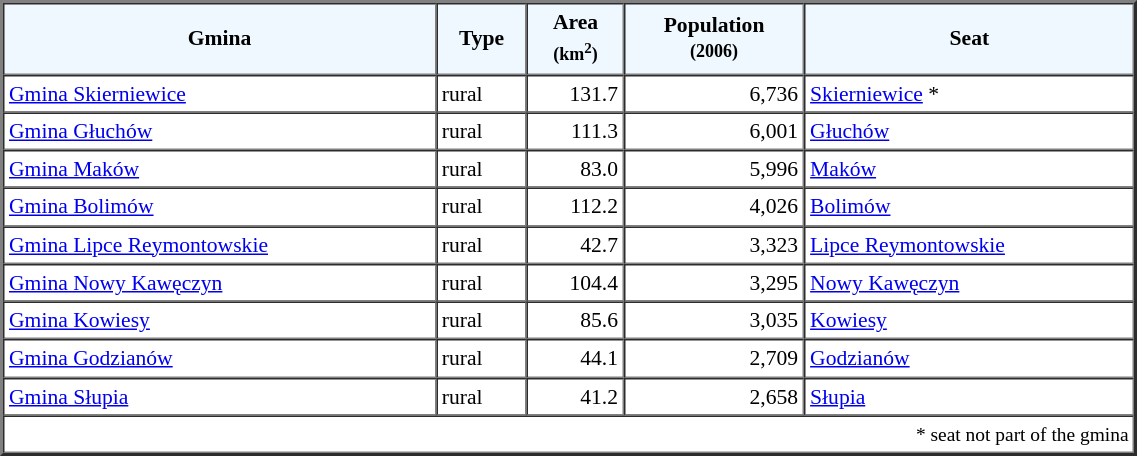<table width="60%" border="2" cellpadding="3" cellspacing="0" style="font-size:90%;line-height:120%;">
<tr bgcolor="F0F8FF">
<td style="text-align:center;"><strong>Gmina</strong></td>
<td style="text-align:center;"><strong>Type</strong></td>
<td style="text-align:center;"><strong>Area<br><small>(km<sup>2</sup>)</small></strong></td>
<td style="text-align:center;"><strong>Population<br><small>(2006)</small></strong></td>
<td style="text-align:center;"><strong>Seat</strong></td>
</tr>
<tr>
<td><a href='#'>Gmina Skierniewice</a></td>
<td>rural</td>
<td style="text-align:right;">131.7</td>
<td style="text-align:right;">6,736</td>
<td><a href='#'>Skierniewice</a> *</td>
</tr>
<tr>
<td><a href='#'>Gmina Głuchów</a></td>
<td>rural</td>
<td style="text-align:right;">111.3</td>
<td style="text-align:right;">6,001</td>
<td><a href='#'>Głuchów</a></td>
</tr>
<tr>
<td><a href='#'>Gmina Maków</a></td>
<td>rural</td>
<td style="text-align:right;">83.0</td>
<td style="text-align:right;">5,996</td>
<td><a href='#'>Maków</a></td>
</tr>
<tr>
<td><a href='#'>Gmina Bolimów</a></td>
<td>rural</td>
<td style="text-align:right;">112.2</td>
<td style="text-align:right;">4,026</td>
<td><a href='#'>Bolimów</a></td>
</tr>
<tr>
<td><a href='#'>Gmina Lipce Reymontowskie</a></td>
<td>rural</td>
<td style="text-align:right;">42.7</td>
<td style="text-align:right;">3,323</td>
<td><a href='#'>Lipce Reymontowskie</a></td>
</tr>
<tr>
<td><a href='#'>Gmina Nowy Kawęczyn</a></td>
<td>rural</td>
<td style="text-align:right;">104.4</td>
<td style="text-align:right;">3,295</td>
<td><a href='#'>Nowy Kawęczyn</a></td>
</tr>
<tr>
<td><a href='#'>Gmina Kowiesy</a></td>
<td>rural</td>
<td style="text-align:right;">85.6</td>
<td style="text-align:right;">3,035</td>
<td><a href='#'>Kowiesy</a></td>
</tr>
<tr>
<td><a href='#'>Gmina Godzianów</a></td>
<td>rural</td>
<td style="text-align:right;">44.1</td>
<td style="text-align:right;">2,709</td>
<td><a href='#'>Godzianów</a></td>
</tr>
<tr>
<td><a href='#'>Gmina Słupia</a></td>
<td>rural</td>
<td style="text-align:right;">41.2</td>
<td style="text-align:right;">2,658</td>
<td><a href='#'>Słupia</a></td>
</tr>
<tr>
<td colspan=5 style="text-align:right;font-size:90%">* seat not part of the gmina</td>
</tr>
<tr>
</tr>
</table>
